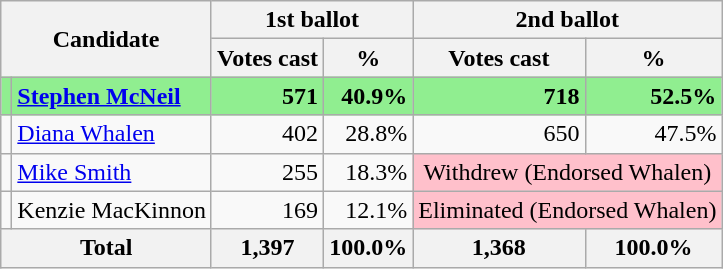<table class="wikitable">
<tr>
<th rowspan="2" colspan="2">Candidate</th>
<th colspan="2">1st ballot</th>
<th colspan="2">2nd ballot</th>
</tr>
<tr>
<th>Votes cast</th>
<th>%</th>
<th>Votes cast</th>
<th>%</th>
</tr>
<tr style="background:lightgreen;">
<td></td>
<td><strong><a href='#'>Stephen McNeil</a></strong></td>
<td align="right"><strong>571</strong></td>
<td align="right"><strong>40.9%</strong></td>
<td align="right"><strong>718</strong></td>
<td align="right"><strong>52.5%</strong></td>
</tr>
<tr>
<td></td>
<td><a href='#'>Diana Whalen</a></td>
<td align="right">402</td>
<td align="right">28.8%</td>
<td align="right">650</td>
<td align="right">47.5%</td>
</tr>
<tr>
<td></td>
<td><a href='#'>Mike Smith</a></td>
<td align="right">255</td>
<td align="right">18.3%</td>
<td style="text-align:center; background:pink;" colspan="2">Withdrew (Endorsed Whalen)</td>
</tr>
<tr>
<td></td>
<td>Kenzie MacKinnon</td>
<td align="right">169</td>
<td align="right">12.1%</td>
<td style="text-align:center; background:pink;" colspan="2">Eliminated (Endorsed Whalen)</td>
</tr>
<tr>
<th colspan="2">Total</th>
<th align="right">1,397</th>
<th align="right">100.0%</th>
<th align="right">1,368</th>
<th align="right">100.0%</th>
</tr>
</table>
